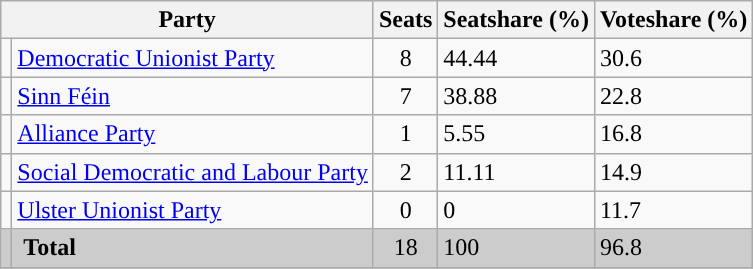<table class="wikitable sortable">
<tr>
<th colspan="2" style="vertical-align:top;">Party</th>
<th>Seats</th>
<th>Seatshare (%)</th>
<th>Voteshare (%)</th>
</tr>
<tr>
<td></td>
<td><a href='#'>Democratic Unionist Party</a></td>
<td style="text-align:center;">8</td>
<td>44.44</td>
<td>30.6</td>
</tr>
<tr>
<td></td>
<td><a href='#'>Sinn Féin</a></td>
<td style="text-align:center;">7</td>
<td>38.88</td>
<td>22.8</td>
</tr>
<tr>
<td></td>
<td><a href='#'>Alliance Party</a></td>
<td style="text-align:center;">1</td>
<td>5.55</td>
<td>16.8</td>
</tr>
<tr>
<td></td>
<td><a href='#'>Social Democratic and Labour Party</a></td>
<td style="text-align:center;">2</td>
<td>11.11</td>
<td>14.9</td>
</tr>
<tr>
<td></td>
<td><a href='#'>Ulster Unionist Party</a></td>
<td style="text-align:center;">0</td>
<td>0</td>
<td>11.7</td>
</tr>
<tr bgcolor="CCCCCC">
<td></td>
<td colspan="1" rowspan="1” "> <strong>Total</strong></td>
<td style="text-align:center;">18</td>
<td>100</td>
<td>96.8</td>
</tr>
<tr>
</tr>
</table>
